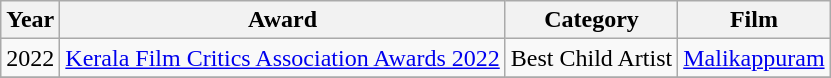<table class="wikitable sortable">
<tr>
<th scope="col">Year</th>
<th scope="col">Award</th>
<th scope="col">Category</th>
<th scope="col">Film</th>
</tr>
<tr>
<td>2022</td>
<td><a href='#'>Kerala Film Critics Association Awards 2022</a></td>
<td>Best Child Artist</td>
<td><a href='#'>Malikappuram</a></td>
</tr>
<tr>
</tr>
</table>
